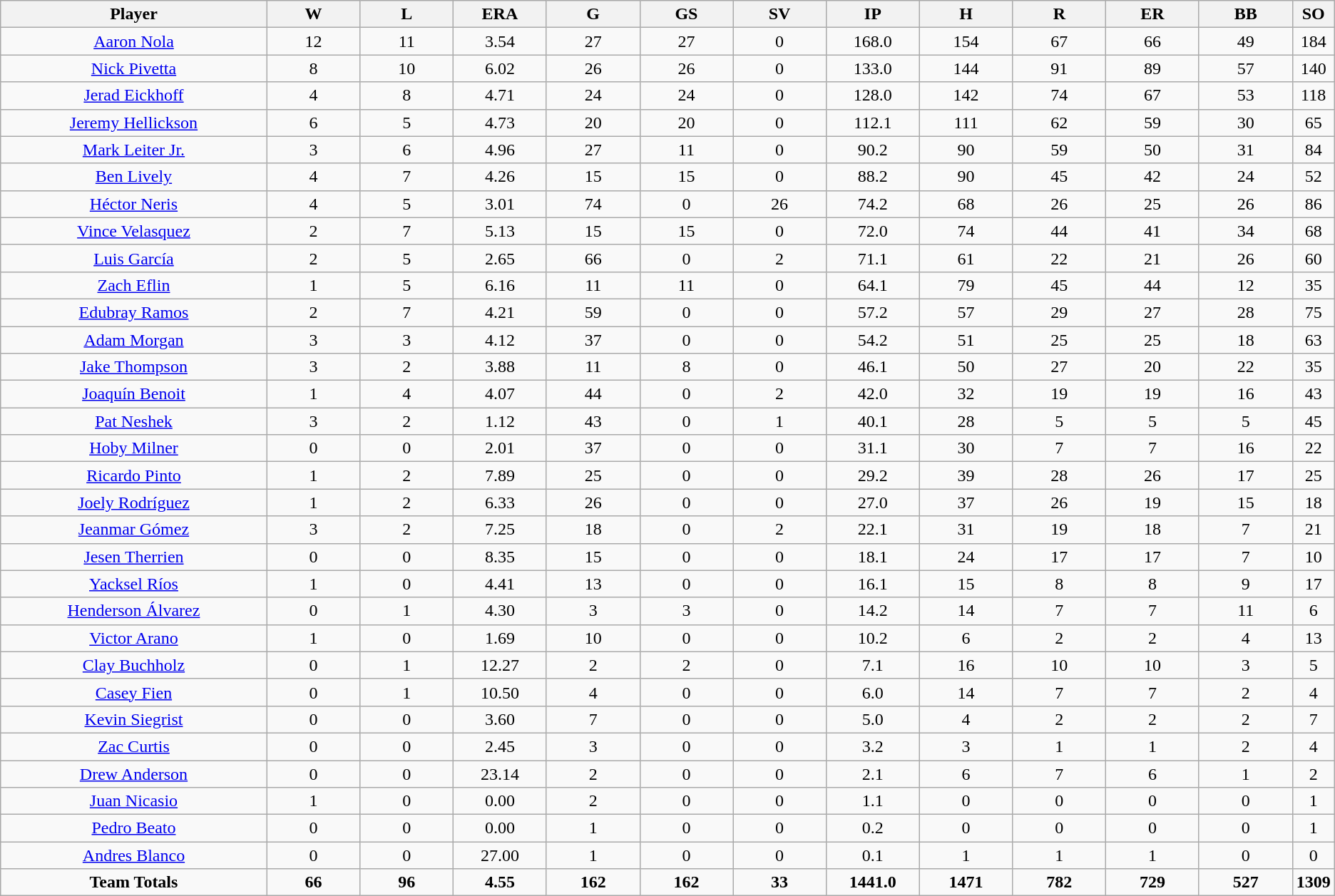<table class=wikitable style="text-align:center">
<tr>
<th bgcolor=#DDDDFF; width="20%">Player</th>
<th bgcolor=#DDDDFF; width="7%">W</th>
<th bgcolor=#DDDDFF; width="7%">L</th>
<th bgcolor=#DDDDFF; width="7%">ERA</th>
<th bgcolor=#DDDDFF; width="7%">G</th>
<th bgcolor=#DDDDFF; width="7%">GS</th>
<th bgcolor=#DDDDFF; width="7%">SV</th>
<th bgcolor=#DDDDFF; width="7%">IP</th>
<th bgcolor=#DDDDFF; width="7%">H</th>
<th bgcolor=#DDDDFF; width="7%">R</th>
<th bgcolor=#DDDDFF; width="7%">ER</th>
<th bgcolor=#DDDDFF; width="7%">BB</th>
<th bgcolor=#DDDDFF; width="7%">SO</th>
</tr>
<tr>
<td><a href='#'>Aaron Nola</a></td>
<td>12</td>
<td>11</td>
<td>3.54</td>
<td>27</td>
<td>27</td>
<td>0</td>
<td>168.0</td>
<td>154</td>
<td>67</td>
<td>66</td>
<td>49</td>
<td>184</td>
</tr>
<tr>
<td><a href='#'>Nick Pivetta</a></td>
<td>8</td>
<td>10</td>
<td>6.02</td>
<td>26</td>
<td>26</td>
<td>0</td>
<td>133.0</td>
<td>144</td>
<td>91</td>
<td>89</td>
<td>57</td>
<td>140</td>
</tr>
<tr>
<td><a href='#'>Jerad Eickhoff</a></td>
<td>4</td>
<td>8</td>
<td>4.71</td>
<td>24</td>
<td>24</td>
<td>0</td>
<td>128.0</td>
<td>142</td>
<td>74</td>
<td>67</td>
<td>53</td>
<td>118</td>
</tr>
<tr>
<td><a href='#'>Jeremy Hellickson</a></td>
<td>6</td>
<td>5</td>
<td>4.73</td>
<td>20</td>
<td>20</td>
<td>0</td>
<td>112.1</td>
<td>111</td>
<td>62</td>
<td>59</td>
<td>30</td>
<td>65</td>
</tr>
<tr>
<td><a href='#'>Mark Leiter Jr.</a></td>
<td>3</td>
<td>6</td>
<td>4.96</td>
<td>27</td>
<td>11</td>
<td>0</td>
<td>90.2</td>
<td>90</td>
<td>59</td>
<td>50</td>
<td>31</td>
<td>84</td>
</tr>
<tr>
<td><a href='#'>Ben Lively</a></td>
<td>4</td>
<td>7</td>
<td>4.26</td>
<td>15</td>
<td>15</td>
<td>0</td>
<td>88.2</td>
<td>90</td>
<td>45</td>
<td>42</td>
<td>24</td>
<td>52</td>
</tr>
<tr>
<td><a href='#'>Héctor Neris</a></td>
<td>4</td>
<td>5</td>
<td>3.01</td>
<td>74</td>
<td>0</td>
<td>26</td>
<td>74.2</td>
<td>68</td>
<td>26</td>
<td>25</td>
<td>26</td>
<td>86</td>
</tr>
<tr>
<td><a href='#'>Vince Velasquez</a></td>
<td>2</td>
<td>7</td>
<td>5.13</td>
<td>15</td>
<td>15</td>
<td>0</td>
<td>72.0</td>
<td>74</td>
<td>44</td>
<td>41</td>
<td>34</td>
<td>68</td>
</tr>
<tr>
<td><a href='#'>Luis García</a></td>
<td>2</td>
<td>5</td>
<td>2.65</td>
<td>66</td>
<td>0</td>
<td>2</td>
<td>71.1</td>
<td>61</td>
<td>22</td>
<td>21</td>
<td>26</td>
<td>60</td>
</tr>
<tr>
<td><a href='#'>Zach Eflin</a></td>
<td>1</td>
<td>5</td>
<td>6.16</td>
<td>11</td>
<td>11</td>
<td>0</td>
<td>64.1</td>
<td>79</td>
<td>45</td>
<td>44</td>
<td>12</td>
<td>35</td>
</tr>
<tr>
<td><a href='#'>Edubray Ramos</a></td>
<td>2</td>
<td>7</td>
<td>4.21</td>
<td>59</td>
<td>0</td>
<td>0</td>
<td>57.2</td>
<td>57</td>
<td>29</td>
<td>27</td>
<td>28</td>
<td>75</td>
</tr>
<tr>
<td><a href='#'>Adam Morgan</a></td>
<td>3</td>
<td>3</td>
<td>4.12</td>
<td>37</td>
<td>0</td>
<td>0</td>
<td>54.2</td>
<td>51</td>
<td>25</td>
<td>25</td>
<td>18</td>
<td>63</td>
</tr>
<tr>
<td><a href='#'>Jake Thompson</a></td>
<td>3</td>
<td>2</td>
<td>3.88</td>
<td>11</td>
<td>8</td>
<td>0</td>
<td>46.1</td>
<td>50</td>
<td>27</td>
<td>20</td>
<td>22</td>
<td>35</td>
</tr>
<tr>
<td><a href='#'>Joaquín Benoit</a></td>
<td>1</td>
<td>4</td>
<td>4.07</td>
<td>44</td>
<td>0</td>
<td>2</td>
<td>42.0</td>
<td>32</td>
<td>19</td>
<td>19</td>
<td>16</td>
<td>43</td>
</tr>
<tr>
<td><a href='#'>Pat Neshek</a></td>
<td>3</td>
<td>2</td>
<td>1.12</td>
<td>43</td>
<td>0</td>
<td>1</td>
<td>40.1</td>
<td>28</td>
<td>5</td>
<td>5</td>
<td>5</td>
<td>45</td>
</tr>
<tr>
<td><a href='#'>Hoby Milner</a></td>
<td>0</td>
<td>0</td>
<td>2.01</td>
<td>37</td>
<td>0</td>
<td>0</td>
<td>31.1</td>
<td>30</td>
<td>7</td>
<td>7</td>
<td>16</td>
<td>22</td>
</tr>
<tr>
<td><a href='#'>Ricardo Pinto</a></td>
<td>1</td>
<td>2</td>
<td>7.89</td>
<td>25</td>
<td>0</td>
<td>0</td>
<td>29.2</td>
<td>39</td>
<td>28</td>
<td>26</td>
<td>17</td>
<td>25</td>
</tr>
<tr>
<td><a href='#'>Joely Rodríguez</a></td>
<td>1</td>
<td>2</td>
<td>6.33</td>
<td>26</td>
<td>0</td>
<td>0</td>
<td>27.0</td>
<td>37</td>
<td>26</td>
<td>19</td>
<td>15</td>
<td>18</td>
</tr>
<tr>
<td><a href='#'>Jeanmar Gómez</a></td>
<td>3</td>
<td>2</td>
<td>7.25</td>
<td>18</td>
<td>0</td>
<td>2</td>
<td>22.1</td>
<td>31</td>
<td>19</td>
<td>18</td>
<td>7</td>
<td>21</td>
</tr>
<tr>
<td><a href='#'>Jesen Therrien</a></td>
<td>0</td>
<td>0</td>
<td>8.35</td>
<td>15</td>
<td>0</td>
<td>0</td>
<td>18.1</td>
<td>24</td>
<td>17</td>
<td>17</td>
<td>7</td>
<td>10</td>
</tr>
<tr>
<td><a href='#'>Yacksel Ríos</a></td>
<td>1</td>
<td>0</td>
<td>4.41</td>
<td>13</td>
<td>0</td>
<td>0</td>
<td>16.1</td>
<td>15</td>
<td>8</td>
<td>8</td>
<td>9</td>
<td>17</td>
</tr>
<tr>
<td><a href='#'>Henderson Álvarez</a></td>
<td>0</td>
<td>1</td>
<td>4.30</td>
<td>3</td>
<td>3</td>
<td>0</td>
<td>14.2</td>
<td>14</td>
<td>7</td>
<td>7</td>
<td>11</td>
<td>6</td>
</tr>
<tr>
<td><a href='#'>Victor Arano</a></td>
<td>1</td>
<td>0</td>
<td>1.69</td>
<td>10</td>
<td>0</td>
<td>0</td>
<td>10.2</td>
<td>6</td>
<td>2</td>
<td>2</td>
<td>4</td>
<td>13</td>
</tr>
<tr>
<td><a href='#'>Clay Buchholz</a></td>
<td>0</td>
<td>1</td>
<td>12.27</td>
<td>2</td>
<td>2</td>
<td>0</td>
<td>7.1</td>
<td>16</td>
<td>10</td>
<td>10</td>
<td>3</td>
<td>5</td>
</tr>
<tr>
<td><a href='#'>Casey Fien</a></td>
<td>0</td>
<td>1</td>
<td>10.50</td>
<td>4</td>
<td>0</td>
<td>0</td>
<td>6.0</td>
<td>14</td>
<td>7</td>
<td>7</td>
<td>2</td>
<td>4</td>
</tr>
<tr>
<td><a href='#'>Kevin Siegrist</a></td>
<td>0</td>
<td>0</td>
<td>3.60</td>
<td>7</td>
<td>0</td>
<td>0</td>
<td>5.0</td>
<td>4</td>
<td>2</td>
<td>2</td>
<td>2</td>
<td>7</td>
</tr>
<tr>
<td><a href='#'>Zac Curtis</a></td>
<td>0</td>
<td>0</td>
<td>2.45</td>
<td>3</td>
<td>0</td>
<td>0</td>
<td>3.2</td>
<td>3</td>
<td>1</td>
<td>1</td>
<td>2</td>
<td>4</td>
</tr>
<tr>
<td><a href='#'>Drew Anderson</a></td>
<td>0</td>
<td>0</td>
<td>23.14</td>
<td>2</td>
<td>0</td>
<td>0</td>
<td>2.1</td>
<td>6</td>
<td>7</td>
<td>6</td>
<td>1</td>
<td>2</td>
</tr>
<tr>
<td><a href='#'>Juan Nicasio</a></td>
<td>1</td>
<td>0</td>
<td>0.00</td>
<td>2</td>
<td>0</td>
<td>0</td>
<td>1.1</td>
<td>0</td>
<td>0</td>
<td>0</td>
<td>0</td>
<td>1</td>
</tr>
<tr>
<td><a href='#'>Pedro Beato</a></td>
<td>0</td>
<td>0</td>
<td>0.00</td>
<td>1</td>
<td>0</td>
<td>0</td>
<td>0.2</td>
<td>0</td>
<td>0</td>
<td>0</td>
<td>0</td>
<td>1</td>
</tr>
<tr>
<td><a href='#'>Andres Blanco</a></td>
<td>0</td>
<td>0</td>
<td>27.00</td>
<td>1</td>
<td>0</td>
<td>0</td>
<td>0.1</td>
<td>1</td>
<td>1</td>
<td>1</td>
<td>0</td>
<td>0</td>
</tr>
<tr>
<td><strong>Team Totals</strong></td>
<td><strong>66</strong></td>
<td><strong>96</strong></td>
<td><strong>4.55</strong></td>
<td><strong>162</strong></td>
<td><strong>162</strong></td>
<td><strong>33</strong></td>
<td><strong>1441.0</strong></td>
<td><strong>1471</strong></td>
<td><strong>782</strong></td>
<td><strong>729</strong></td>
<td><strong>527</strong></td>
<td><strong>1309</strong></td>
</tr>
</table>
